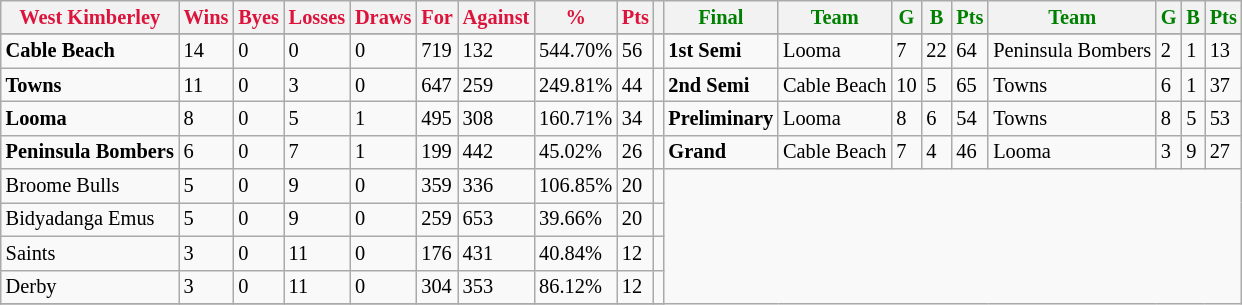<table style="font-size: 85%; text-align: left;" class="wikitable">
<tr>
<th style="color:crimson">West Kimberley</th>
<th style="color:crimson">Wins</th>
<th style="color:crimson">Byes</th>
<th style="color:crimson">Losses</th>
<th style="color:crimson">Draws</th>
<th style="color:crimson">For</th>
<th style="color:crimson">Against</th>
<th style="color:crimson">%</th>
<th style="color:crimson">Pts</th>
<th></th>
<th style="color:green">Final</th>
<th style="color:green">Team</th>
<th style="color:green">G</th>
<th style="color:green">B</th>
<th style="color:green">Pts</th>
<th style="color:green">Team</th>
<th style="color:green">G</th>
<th style="color:green">B</th>
<th style="color:green">Pts</th>
</tr>
<tr>
</tr>
<tr>
</tr>
<tr>
<td><strong>	Cable Beach	</strong></td>
<td>14</td>
<td>0</td>
<td>0</td>
<td>0</td>
<td>719</td>
<td>132</td>
<td>544.70%</td>
<td>56</td>
<td></td>
<td><strong>1st Semi</strong></td>
<td>Looma</td>
<td>7</td>
<td>22</td>
<td>64</td>
<td>Peninsula Bombers</td>
<td>2</td>
<td>1</td>
<td>13</td>
</tr>
<tr>
<td><strong>	Towns	</strong></td>
<td>11</td>
<td>0</td>
<td>3</td>
<td>0</td>
<td>647</td>
<td>259</td>
<td>249.81%</td>
<td>44</td>
<td></td>
<td><strong>2nd Semi</strong></td>
<td>Cable Beach</td>
<td>10</td>
<td>5</td>
<td>65</td>
<td>Towns</td>
<td>6</td>
<td>1</td>
<td>37</td>
</tr>
<tr>
<td><strong>	Looma	</strong></td>
<td>8</td>
<td>0</td>
<td>5</td>
<td>1</td>
<td>495</td>
<td>308</td>
<td>160.71%</td>
<td>34</td>
<td></td>
<td><strong>Preliminary</strong></td>
<td>Looma</td>
<td>8</td>
<td>6</td>
<td>54</td>
<td>Towns</td>
<td>8</td>
<td>5</td>
<td>53</td>
</tr>
<tr>
<td><strong>	Peninsula Bombers	</strong></td>
<td>6</td>
<td>0</td>
<td>7</td>
<td>1</td>
<td>199</td>
<td>442</td>
<td>45.02%</td>
<td>26</td>
<td></td>
<td><strong>Grand</strong></td>
<td>Cable Beach</td>
<td>7</td>
<td>4</td>
<td>46</td>
<td>Looma</td>
<td>3</td>
<td>9</td>
<td>27</td>
</tr>
<tr>
<td>Broome Bulls</td>
<td>5</td>
<td>0</td>
<td>9</td>
<td>0</td>
<td>359</td>
<td>336</td>
<td>106.85%</td>
<td>20</td>
<td></td>
</tr>
<tr>
<td>Bidyadanga Emus</td>
<td>5</td>
<td>0</td>
<td>9</td>
<td>0</td>
<td>259</td>
<td>653</td>
<td>39.66%</td>
<td>20</td>
<td></td>
</tr>
<tr>
<td>Saints</td>
<td>3</td>
<td>0</td>
<td>11</td>
<td>0</td>
<td>176</td>
<td>431</td>
<td>40.84%</td>
<td>12</td>
<td></td>
</tr>
<tr>
<td>Derby</td>
<td>3</td>
<td>0</td>
<td>11</td>
<td>0</td>
<td>304</td>
<td>353</td>
<td>86.12%</td>
<td>12</td>
<td></td>
</tr>
<tr>
</tr>
</table>
